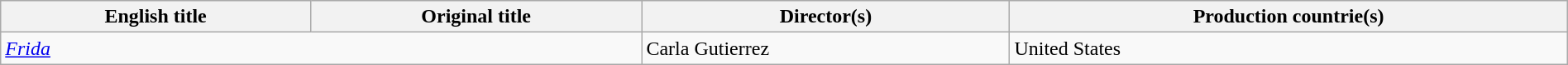<table class="sortable wikitable" style="width:100%; margin-bottom:4px" cellpadding="5">
<tr>
<th scope="col">English title</th>
<th scope="col">Original title</th>
<th scope="col">Director(s)</th>
<th scope="col">Production countrie(s)</th>
</tr>
<tr>
<td colspan = "2"><a href='#'><em>Frida</em></a></td>
<td>Carla Gutierrez</td>
<td>United States</td>
</tr>
</table>
